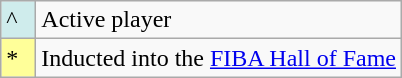<table class="wikitable">
<tr>
<td style="background:#CFECEC; width:1em">^</td>
<td>Active player</td>
</tr>
<tr>
<td style="background:#FFFF99; width:1em">*</td>
<td>Inducted into the <a href='#'>FIBA Hall of Fame</a></td>
</tr>
</table>
